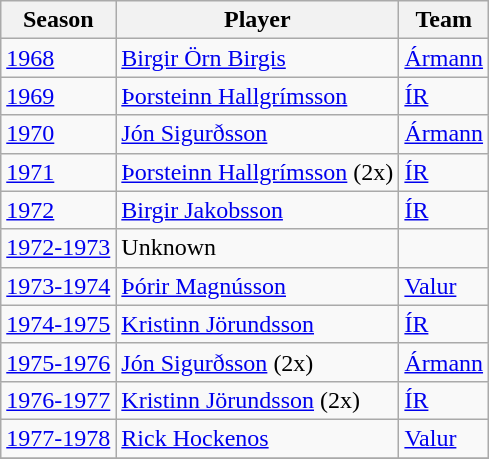<table class="wikitable">
<tr>
<th>Season</th>
<th>Player</th>
<th>Team</th>
</tr>
<tr>
<td><a href='#'>1968</a></td>
<td> <a href='#'>Birgir Örn Birgis</a></td>
<td><a href='#'>Ármann</a></td>
</tr>
<tr>
<td><a href='#'>1969</a></td>
<td> <a href='#'>Þorsteinn Hallgrímsson</a></td>
<td><a href='#'>ÍR</a></td>
</tr>
<tr>
<td><a href='#'>1970</a></td>
<td> <a href='#'>Jón Sigurðsson</a></td>
<td><a href='#'>Ármann</a></td>
</tr>
<tr>
<td><a href='#'>1971</a></td>
<td> <a href='#'>Þorsteinn Hallgrímsson</a> (2x)</td>
<td><a href='#'>ÍR</a></td>
</tr>
<tr>
<td><a href='#'>1972</a></td>
<td> <a href='#'>Birgir Jakobsson</a></td>
<td><a href='#'>ÍR</a></td>
</tr>
<tr>
<td><a href='#'>1972-1973</a></td>
<td>Unknown</td>
<td></td>
</tr>
<tr>
<td><a href='#'>1973-1974</a></td>
<td> <a href='#'>Þórir Magnússon</a></td>
<td><a href='#'>Valur</a></td>
</tr>
<tr>
<td><a href='#'>1974-1975</a></td>
<td> <a href='#'>Kristinn Jörundsson</a></td>
<td><a href='#'>ÍR</a></td>
</tr>
<tr>
<td><a href='#'>1975-1976</a></td>
<td> <a href='#'>Jón Sigurðsson</a> (2x)</td>
<td><a href='#'>Ármann</a></td>
</tr>
<tr>
<td><a href='#'>1976-1977</a></td>
<td> <a href='#'>Kristinn Jörundsson</a> (2x)</td>
<td><a href='#'>ÍR</a></td>
</tr>
<tr>
<td><a href='#'>1977-1978</a></td>
<td> <a href='#'>Rick Hockenos</a></td>
<td><a href='#'>Valur</a></td>
</tr>
<tr>
</tr>
</table>
